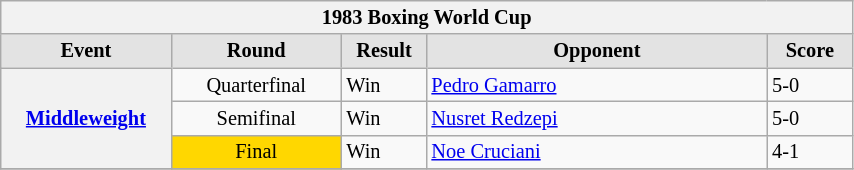<table style='font-size: 85%; text-align: left;' class='wikitable' width='45%'>
<tr>
<th colspan=5>1983 Boxing World Cup</th>
</tr>
<tr>
<th style='border-style: none none solid solid; background: #e3e3e3; width: 20%'><strong>Event</strong></th>
<th style='border-style: none none solid solid; background: #e3e3e3; width: 20%'><strong>Round</strong></th>
<th style='border-style: none none solid solid; background: #e3e3e3; width: 10%'><strong>Result</strong></th>
<th style='border-style: none none solid solid; background: #e3e3e3; width: 40%'><strong>Opponent</strong></th>
<th style='border-style: none none solid solid; background: #e3e3e3; width: 10%'><strong>Score</strong></th>
</tr>
<tr>
<th rowspan="3" style="text-align:center;"><a href='#'>Middleweight</a></th>
<td align='center'>Quarterfinal</td>
<td>Win</td>
<td align='left'> <a href='#'>Pedro Gamarro</a></td>
<td align='left'>5-0</td>
</tr>
<tr>
<td align='center'>Semifinal</td>
<td>Win</td>
<td align='left'> <a href='#'>Nusret Redzepi</a></td>
<td align='left'>5-0</td>
</tr>
<tr>
<td align='center'; bgcolor="gold">Final</td>
<td>Win</td>
<td align='left'> <a href='#'>Noe Cruciani</a></td>
<td align='left'>4-1</td>
</tr>
<tr>
</tr>
</table>
